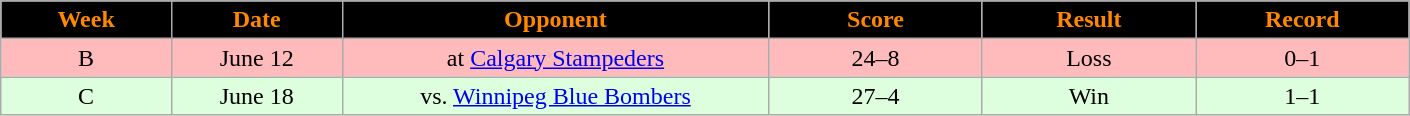<table class="wikitable sortable">
<tr>
<th style="background:black;color:#FF8800;"  width="8%">Week</th>
<th style="background:black;color:#FF8800;"  width="8%">Date</th>
<th style="background:black;color:#FF8800;"  width="20%">Opponent</th>
<th style="background:black;color:#FF8800;"  width="10%">Score</th>
<th style="background:black;color:#FF8800;"  width="10%">Result</th>
<th style="background:black;color:#FF8800;"  width="10%">Record</th>
</tr>
<tr align="center" bgcolor="ffbbbb">
<td>B</td>
<td>June 12</td>
<td>at <a href='#'>Calgary Stampeders</a></td>
<td>24–8</td>
<td>Loss</td>
<td>0–1</td>
</tr>
<tr align="center" bgcolor="ddffdd">
<td>C</td>
<td>June 18</td>
<td>vs. <a href='#'>Winnipeg Blue Bombers</a></td>
<td>27–4</td>
<td>Win</td>
<td>1–1</td>
</tr>
</table>
